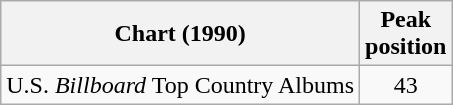<table class="wikitable">
<tr>
<th>Chart (1990)</th>
<th>Peak<br>position</th>
</tr>
<tr>
<td>U.S. <em>Billboard</em> Top Country Albums</td>
<td align="center">43</td>
</tr>
</table>
